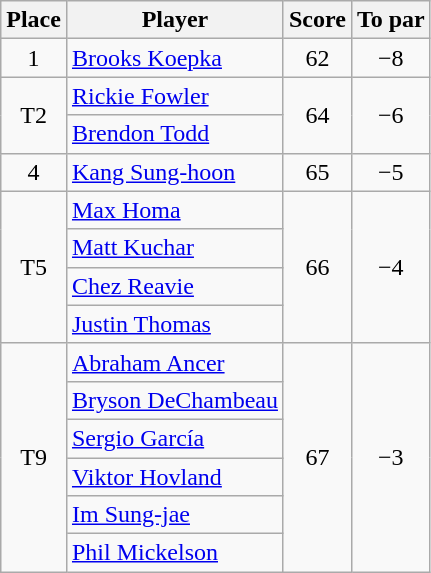<table class="wikitable">
<tr>
<th>Place</th>
<th>Player</th>
<th>Score</th>
<th>To par</th>
</tr>
<tr>
<td align=center>1</td>
<td> <a href='#'>Brooks Koepka</a></td>
<td align=center>62</td>
<td align=center>−8</td>
</tr>
<tr>
<td rowspan=2 align=center>T2</td>
<td> <a href='#'>Rickie Fowler</a></td>
<td rowspan=2 align=center>64</td>
<td rowspan=2 align=center>−6</td>
</tr>
<tr>
<td> <a href='#'>Brendon Todd</a></td>
</tr>
<tr>
<td align=center>4</td>
<td> <a href='#'>Kang Sung-hoon</a></td>
<td align=center>65</td>
<td align=center>−5</td>
</tr>
<tr>
<td rowspan=4 align=center>T5</td>
<td> <a href='#'>Max Homa</a></td>
<td rowspan=4 align=center>66</td>
<td rowspan=4 align=center>−4</td>
</tr>
<tr>
<td> <a href='#'>Matt Kuchar</a></td>
</tr>
<tr>
<td> <a href='#'>Chez Reavie</a></td>
</tr>
<tr>
<td> <a href='#'>Justin Thomas</a></td>
</tr>
<tr>
<td rowspan=6 align=center>T9</td>
<td> <a href='#'>Abraham Ancer</a></td>
<td rowspan=6 align=center>67</td>
<td rowspan=6 align=center>−3</td>
</tr>
<tr>
<td> <a href='#'>Bryson DeChambeau</a></td>
</tr>
<tr>
<td> <a href='#'>Sergio García</a></td>
</tr>
<tr>
<td> <a href='#'>Viktor Hovland</a></td>
</tr>
<tr>
<td> <a href='#'>Im Sung-jae</a></td>
</tr>
<tr>
<td> <a href='#'>Phil Mickelson</a></td>
</tr>
</table>
